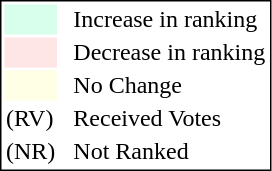<table style="border:1px solid black;">
<tr>
<td style="background:#D8FFEB; width:20px;"></td>
<td> </td>
<td>Increase in ranking</td>
</tr>
<tr>
<td style="background:#FFE6E6; width:20px;"></td>
<td> </td>
<td>Decrease in ranking</td>
</tr>
<tr>
<td style="background:#FFFFE6; width:20px;"></td>
<td> </td>
<td>No Change</td>
</tr>
<tr>
<td>(RV)</td>
<td> </td>
<td>Received Votes</td>
</tr>
<tr>
<td>(NR)</td>
<td> </td>
<td>Not Ranked</td>
</tr>
</table>
